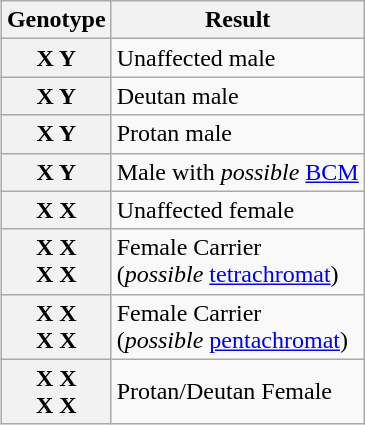<table class="wikitable" style = "float: right; margin-left:15px">
<tr>
<th scope="col">Genotype</th>
<th scope="col">Result</th>
</tr>
<tr>
<th scope="row">X Y</th>
<td>Unaffected male</td>
</tr>
<tr>
<th scope="row">X Y</th>
<td>Deutan male</td>
</tr>
<tr>
<th scope="row">X Y</th>
<td>Protan male</td>
</tr>
<tr>
<th scope="row">X Y</th>
<td>Male with <em>possible</em> <a href='#'>BCM</a></td>
</tr>
<tr>
<th scope="row">X X</th>
<td>Unaffected female</td>
</tr>
<tr>
<th scope="row">X X <br> X X</th>
<td>Female Carrier<br>(<em>possible</em> <a href='#'>tetrachromat</a>)</td>
</tr>
<tr>
<th scope="row">X X <br> X X</th>
<td>Female Carrier<br>(<em>possible</em> <a href='#'>pentachromat</a>)</td>
</tr>
<tr>
<th scope="row">X X <br> X X</th>
<td>Protan/Deutan Female</td>
</tr>
</table>
